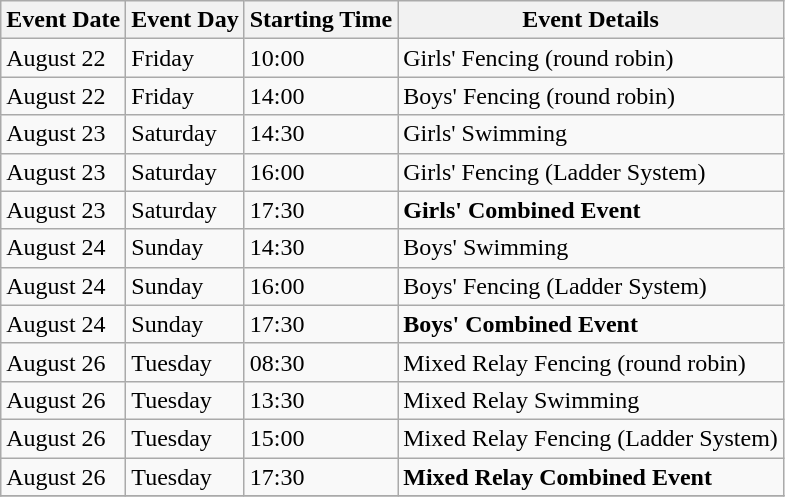<table class="wikitable">
<tr>
<th>Event Date</th>
<th>Event Day</th>
<th>Starting Time</th>
<th>Event Details</th>
</tr>
<tr>
<td>August 22</td>
<td>Friday</td>
<td>10:00</td>
<td>Girls' Fencing (round robin)</td>
</tr>
<tr>
<td>August 22</td>
<td>Friday</td>
<td>14:00</td>
<td>Boys' Fencing (round robin)</td>
</tr>
<tr>
<td>August 23</td>
<td>Saturday</td>
<td>14:30</td>
<td>Girls' Swimming</td>
</tr>
<tr>
<td>August 23</td>
<td>Saturday</td>
<td>16:00</td>
<td>Girls' Fencing (Ladder System)</td>
</tr>
<tr>
<td>August 23</td>
<td>Saturday</td>
<td>17:30</td>
<td><strong>Girls' Combined Event</strong></td>
</tr>
<tr>
<td>August 24</td>
<td>Sunday</td>
<td>14:30</td>
<td>Boys' Swimming</td>
</tr>
<tr>
<td>August 24</td>
<td>Sunday</td>
<td>16:00</td>
<td>Boys' Fencing (Ladder System)</td>
</tr>
<tr>
<td>August 24</td>
<td>Sunday</td>
<td>17:30</td>
<td><strong>Boys' Combined Event</strong></td>
</tr>
<tr>
<td>August 26</td>
<td>Tuesday</td>
<td>08:30</td>
<td>Mixed Relay Fencing (round robin)</td>
</tr>
<tr>
<td>August 26</td>
<td>Tuesday</td>
<td>13:30</td>
<td>Mixed Relay Swimming</td>
</tr>
<tr>
<td>August 26</td>
<td>Tuesday</td>
<td>15:00</td>
<td>Mixed Relay Fencing (Ladder System)</td>
</tr>
<tr>
<td>August 26</td>
<td>Tuesday</td>
<td>17:30</td>
<td><strong>Mixed Relay Combined Event</strong></td>
</tr>
<tr>
</tr>
</table>
